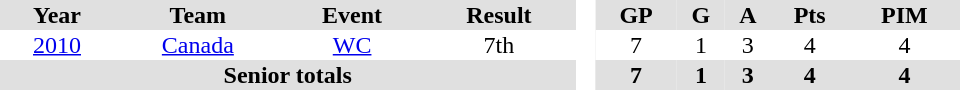<table border="0" cellpadding="1" cellspacing="0" style="text-align:center; width:40em">
<tr ALIGN="centre" bgcolor="#e0e0e0">
<th>Year</th>
<th>Team</th>
<th>Event</th>
<th>Result</th>
<th rowspan="99" bgcolor="#ffffff"> </th>
<th>GP</th>
<th>G</th>
<th>A</th>
<th>Pts</th>
<th>PIM</th>
</tr>
<tr>
<td><a href='#'>2010</a></td>
<td><a href='#'>Canada</a></td>
<td><a href='#'>WC</a></td>
<td>7th</td>
<td>7</td>
<td>1</td>
<td>3</td>
<td>4</td>
<td>4</td>
</tr>
<tr bgcolor="#e0e0e0">
<th colspan="4">Senior totals</th>
<th>7</th>
<th>1</th>
<th>3</th>
<th>4</th>
<th>4</th>
</tr>
</table>
